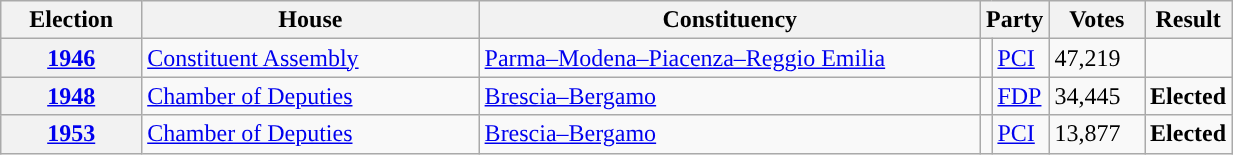<table class=wikitable style="width:65%; border:1px #AAAAFF solid">
<tr>
<th width=12%>Election</th>
<th width=30%>House</th>
<th width=45%>Constituency</th>
<th width=5% colspan="2">Party</th>
<th width=12%>Votes</th>
<th width=12%>Result</th>
</tr>
<tr>
<th><a href='#'>1946</a></th>
<td><a href='#'>Constituent Assembly</a></td>
<td><a href='#'>Parma–Modena–Piacenza–Reggio Emilia</a></td>
<td></td>
<td><a href='#'>PCI</a></td>
<td>47,219</td>
<td></td>
</tr>
<tr>
<th><a href='#'>1948</a></th>
<td><a href='#'>Chamber of Deputies</a></td>
<td><a href='#'>Brescia–Bergamo</a></td>
<td></td>
<td><a href='#'>FDP</a></td>
<td>34,445</td>
<td> <strong>Elected</strong></td>
</tr>
<tr>
<th><a href='#'>1953</a></th>
<td><a href='#'>Chamber of Deputies</a></td>
<td><a href='#'>Brescia–Bergamo</a></td>
<td></td>
<td><a href='#'>PCI</a></td>
<td>13,877</td>
<td> <strong>Elected</strong></td>
</tr>
</table>
